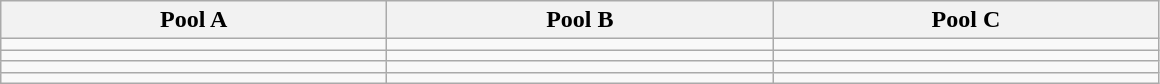<table class="wikitable">
<tr>
<th width="250">Pool A</th>
<th width="250">Pool B</th>
<th width="250">Pool C</th>
</tr>
<tr>
<td></td>
<td></td>
<td></td>
</tr>
<tr>
<td></td>
<td></td>
<td></td>
</tr>
<tr>
<td></td>
<td></td>
<td></td>
</tr>
<tr>
<td></td>
<td></td>
<td></td>
</tr>
</table>
